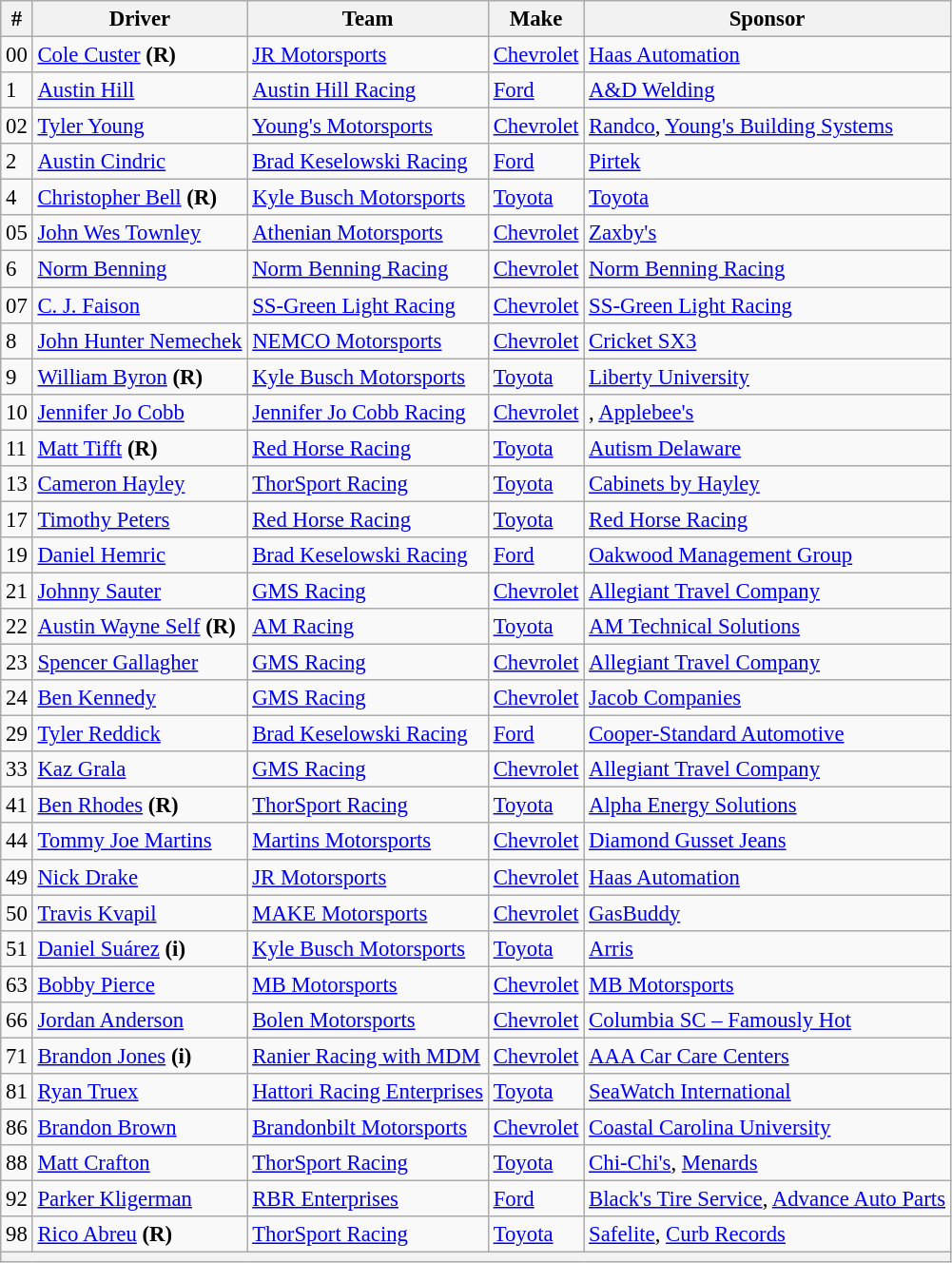<table class="wikitable" style="font-size:95%">
<tr>
<th>#</th>
<th>Driver</th>
<th>Team</th>
<th>Make</th>
<th>Sponsor</th>
</tr>
<tr>
<td>00</td>
<td><a href='#'>Cole Custer</a> <strong>(R)</strong></td>
<td><a href='#'>JR Motorsports</a></td>
<td><a href='#'>Chevrolet</a></td>
<td><a href='#'>Haas Automation</a></td>
</tr>
<tr>
<td>1</td>
<td><a href='#'>Austin Hill</a></td>
<td><a href='#'>Austin Hill Racing</a></td>
<td><a href='#'>Ford</a></td>
<td><a href='#'>A&D Welding</a></td>
</tr>
<tr>
<td>02</td>
<td><a href='#'>Tyler Young</a></td>
<td><a href='#'>Young's Motorsports</a></td>
<td><a href='#'>Chevrolet</a></td>
<td><a href='#'>Randco</a>, <a href='#'>Young's Building Systems</a></td>
</tr>
<tr>
<td>2</td>
<td><a href='#'>Austin Cindric</a></td>
<td><a href='#'>Brad Keselowski Racing</a></td>
<td><a href='#'>Ford</a></td>
<td><a href='#'>Pirtek</a></td>
</tr>
<tr>
<td>4</td>
<td><a href='#'>Christopher Bell</a> <strong>(R)</strong></td>
<td><a href='#'>Kyle Busch Motorsports</a></td>
<td><a href='#'>Toyota</a></td>
<td><a href='#'>Toyota</a></td>
</tr>
<tr>
<td>05</td>
<td><a href='#'>John Wes Townley</a></td>
<td><a href='#'>Athenian Motorsports</a></td>
<td><a href='#'>Chevrolet</a></td>
<td><a href='#'>Zaxby's</a></td>
</tr>
<tr>
<td>6</td>
<td><a href='#'>Norm Benning</a></td>
<td><a href='#'>Norm Benning Racing</a></td>
<td><a href='#'>Chevrolet</a></td>
<td><a href='#'>Norm Benning Racing</a></td>
</tr>
<tr>
<td>07</td>
<td><a href='#'>C. J. Faison</a></td>
<td><a href='#'>SS-Green Light Racing</a></td>
<td><a href='#'>Chevrolet</a></td>
<td><a href='#'>SS-Green Light Racing</a></td>
</tr>
<tr>
<td>8</td>
<td><a href='#'>John Hunter Nemechek</a></td>
<td><a href='#'>NEMCO Motorsports</a></td>
<td><a href='#'>Chevrolet</a></td>
<td><a href='#'>Cricket SX3</a></td>
</tr>
<tr>
<td>9</td>
<td><a href='#'>William Byron</a> <strong>(R)</strong></td>
<td><a href='#'>Kyle Busch Motorsports</a></td>
<td><a href='#'>Toyota</a></td>
<td><a href='#'>Liberty University</a></td>
</tr>
<tr>
<td>10</td>
<td><a href='#'>Jennifer Jo Cobb</a></td>
<td><a href='#'>Jennifer Jo Cobb Racing</a></td>
<td><a href='#'>Chevrolet</a></td>
<td>, <a href='#'>Applebee's</a></td>
</tr>
<tr>
<td>11</td>
<td><a href='#'>Matt Tifft</a> <strong>(R)</strong></td>
<td><a href='#'>Red Horse Racing</a></td>
<td><a href='#'>Toyota</a></td>
<td><a href='#'>Autism Delaware</a></td>
</tr>
<tr>
<td>13</td>
<td><a href='#'>Cameron Hayley</a></td>
<td><a href='#'>ThorSport Racing</a></td>
<td><a href='#'>Toyota</a></td>
<td><a href='#'>Cabinets by Hayley</a></td>
</tr>
<tr>
<td>17</td>
<td><a href='#'>Timothy Peters</a></td>
<td><a href='#'>Red Horse Racing</a></td>
<td><a href='#'>Toyota</a></td>
<td><a href='#'>Red Horse Racing</a></td>
</tr>
<tr>
<td>19</td>
<td><a href='#'>Daniel Hemric</a></td>
<td><a href='#'>Brad Keselowski Racing</a></td>
<td><a href='#'>Ford</a></td>
<td><a href='#'>Oakwood Management Group</a></td>
</tr>
<tr>
<td>21</td>
<td><a href='#'>Johnny Sauter</a></td>
<td><a href='#'>GMS Racing</a></td>
<td><a href='#'>Chevrolet</a></td>
<td><a href='#'>Allegiant Travel Company</a></td>
</tr>
<tr>
<td>22</td>
<td><a href='#'>Austin Wayne Self</a> <strong>(R)</strong></td>
<td><a href='#'>AM Racing</a></td>
<td><a href='#'>Toyota</a></td>
<td><a href='#'>AM Technical Solutions</a></td>
</tr>
<tr>
<td>23</td>
<td><a href='#'>Spencer Gallagher</a></td>
<td><a href='#'>GMS Racing</a></td>
<td><a href='#'>Chevrolet</a></td>
<td><a href='#'>Allegiant Travel Company</a></td>
</tr>
<tr>
<td>24</td>
<td><a href='#'>Ben Kennedy</a></td>
<td><a href='#'>GMS Racing</a></td>
<td><a href='#'>Chevrolet</a></td>
<td><a href='#'>Jacob Companies</a></td>
</tr>
<tr>
<td>29</td>
<td><a href='#'>Tyler Reddick</a></td>
<td><a href='#'>Brad Keselowski Racing</a></td>
<td><a href='#'>Ford</a></td>
<td><a href='#'>Cooper-Standard Automotive</a></td>
</tr>
<tr>
<td>33</td>
<td><a href='#'>Kaz Grala</a></td>
<td><a href='#'>GMS Racing</a></td>
<td><a href='#'>Chevrolet</a></td>
<td><a href='#'>Allegiant Travel Company</a></td>
</tr>
<tr>
<td>41</td>
<td><a href='#'>Ben Rhodes</a> <strong>(R)</strong></td>
<td><a href='#'>ThorSport Racing</a></td>
<td><a href='#'>Toyota</a></td>
<td><a href='#'>Alpha Energy Solutions</a></td>
</tr>
<tr>
<td>44</td>
<td><a href='#'>Tommy Joe Martins</a></td>
<td><a href='#'>Martins Motorsports</a></td>
<td><a href='#'>Chevrolet</a></td>
<td><a href='#'>Diamond Gusset Jeans</a></td>
</tr>
<tr>
<td>49</td>
<td><a href='#'>Nick Drake</a></td>
<td><a href='#'>JR Motorsports</a></td>
<td><a href='#'>Chevrolet</a></td>
<td><a href='#'>Haas Automation</a></td>
</tr>
<tr>
<td>50</td>
<td><a href='#'>Travis Kvapil</a></td>
<td><a href='#'>MAKE Motorsports</a></td>
<td><a href='#'>Chevrolet</a></td>
<td><a href='#'>GasBuddy</a></td>
</tr>
<tr>
<td>51</td>
<td><a href='#'>Daniel Suárez</a> <strong>(i)</strong></td>
<td><a href='#'>Kyle Busch Motorsports</a></td>
<td><a href='#'>Toyota</a></td>
<td><a href='#'>Arris</a></td>
</tr>
<tr>
<td>63</td>
<td><a href='#'>Bobby Pierce</a></td>
<td><a href='#'>MB Motorsports</a></td>
<td><a href='#'>Chevrolet</a></td>
<td><a href='#'>MB Motorsports</a></td>
</tr>
<tr>
<td>66</td>
<td><a href='#'>Jordan Anderson</a></td>
<td><a href='#'>Bolen Motorsports</a></td>
<td><a href='#'>Chevrolet</a></td>
<td><a href='#'>Columbia SC – Famously Hot</a></td>
</tr>
<tr>
<td>71</td>
<td><a href='#'>Brandon Jones</a> <strong>(i)</strong></td>
<td><a href='#'>Ranier Racing with MDM</a></td>
<td><a href='#'>Chevrolet</a></td>
<td><a href='#'>AAA Car Care Centers</a></td>
</tr>
<tr>
<td>81</td>
<td><a href='#'>Ryan Truex</a></td>
<td><a href='#'>Hattori Racing Enterprises</a></td>
<td><a href='#'>Toyota</a></td>
<td><a href='#'>SeaWatch International</a></td>
</tr>
<tr>
<td>86</td>
<td><a href='#'>Brandon Brown</a></td>
<td><a href='#'>Brandonbilt Motorsports</a></td>
<td><a href='#'>Chevrolet</a></td>
<td><a href='#'>Coastal Carolina University</a></td>
</tr>
<tr>
<td>88</td>
<td><a href='#'>Matt Crafton</a></td>
<td><a href='#'>ThorSport Racing</a></td>
<td><a href='#'>Toyota</a></td>
<td><a href='#'>Chi-Chi's</a>, <a href='#'>Menards</a></td>
</tr>
<tr>
<td>92</td>
<td><a href='#'>Parker Kligerman</a></td>
<td><a href='#'>RBR Enterprises</a></td>
<td><a href='#'>Ford</a></td>
<td><a href='#'>Black's Tire Service</a>, <a href='#'>Advance Auto Parts</a></td>
</tr>
<tr>
<td>98</td>
<td><a href='#'>Rico Abreu</a> <strong>(R)</strong></td>
<td><a href='#'>ThorSport Racing</a></td>
<td><a href='#'>Toyota</a></td>
<td><a href='#'>Safelite</a>, <a href='#'>Curb Records</a></td>
</tr>
<tr>
<th colspan="5"></th>
</tr>
</table>
